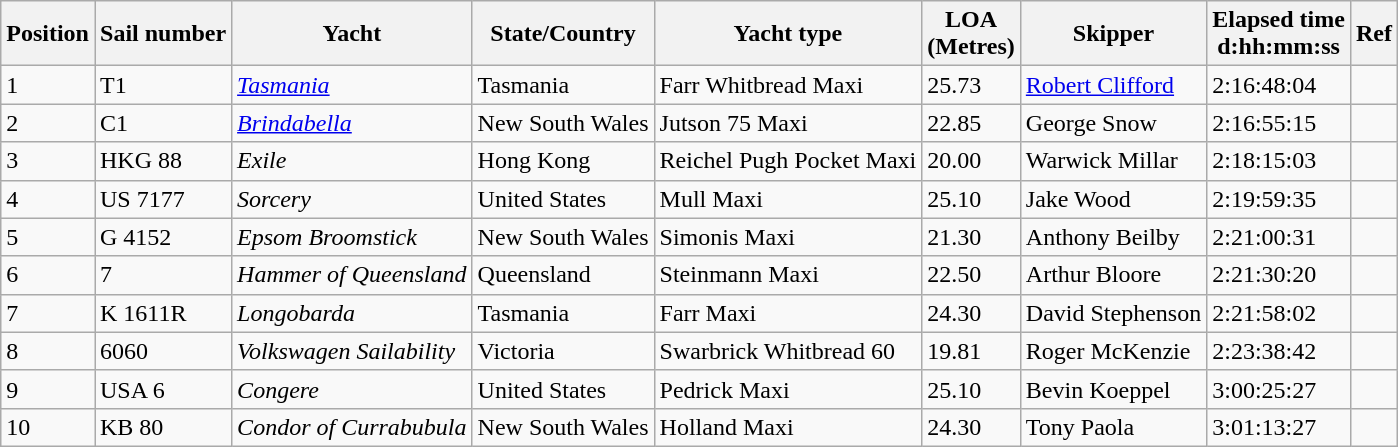<table class="wikitable">
<tr>
<th>Position</th>
<th>Sail number</th>
<th>Yacht</th>
<th>State/Country</th>
<th>Yacht type</th>
<th>LOA <br>(Metres)</th>
<th>Skipper</th>
<th>Elapsed time <br>d:hh:mm:ss</th>
<th>Ref</th>
</tr>
<tr>
<td>1</td>
<td>T1</td>
<td><em><a href='#'>Tasmania</a></em></td>
<td> Tasmania</td>
<td>Farr Whitbread Maxi</td>
<td>25.73</td>
<td><a href='#'>Robert Clifford</a></td>
<td>2:16:48:04</td>
<td></td>
</tr>
<tr>
<td>2</td>
<td>C1</td>
<td><em><a href='#'>Brindabella</a></em></td>
<td> New South Wales</td>
<td>Jutson 75 Maxi</td>
<td>22.85</td>
<td>George Snow</td>
<td>2:16:55:15</td>
<td></td>
</tr>
<tr>
<td>3</td>
<td>HKG 88</td>
<td><em>Exile</em></td>
<td> Hong Kong</td>
<td>Reichel Pugh Pocket Maxi</td>
<td>20.00</td>
<td>Warwick Millar</td>
<td>2:18:15:03</td>
<td></td>
</tr>
<tr>
<td>4</td>
<td>US 7177</td>
<td><em>Sorcery</em></td>
<td> United States</td>
<td>Mull Maxi</td>
<td>25.10</td>
<td>Jake Wood</td>
<td>2:19:59:35</td>
<td></td>
</tr>
<tr>
<td>5</td>
<td>G 4152</td>
<td><em>Epsom Broomstick</em></td>
<td> New South Wales</td>
<td>Simonis Maxi</td>
<td>21.30</td>
<td>Anthony Beilby</td>
<td>2:21:00:31</td>
<td></td>
</tr>
<tr>
<td>6</td>
<td>7</td>
<td><em>Hammer of Queensland</em></td>
<td> Queensland</td>
<td>Steinmann Maxi</td>
<td>22.50</td>
<td>Arthur Bloore</td>
<td>2:21:30:20</td>
<td></td>
</tr>
<tr>
<td>7</td>
<td>K 1611R</td>
<td><em>Longobarda</em></td>
<td> Tasmania</td>
<td>Farr Maxi</td>
<td>24.30</td>
<td>David Stephenson</td>
<td>2:21:58:02</td>
<td></td>
</tr>
<tr>
<td>8</td>
<td>6060</td>
<td><em>Volkswagen Sailability</em></td>
<td> Victoria</td>
<td>Swarbrick Whitbread 60</td>
<td>19.81</td>
<td>Roger McKenzie</td>
<td>2:23:38:42</td>
<td></td>
</tr>
<tr>
<td>9</td>
<td>USA 6</td>
<td><em>Congere</em></td>
<td> United States</td>
<td>Pedrick Maxi</td>
<td>25.10</td>
<td>Bevin Koeppel</td>
<td>3:00:25:27</td>
<td></td>
</tr>
<tr>
<td>10</td>
<td>KB 80</td>
<td><em>Condor of Currabubula</em></td>
<td> New South Wales</td>
<td>Holland Maxi</td>
<td>24.30</td>
<td>Tony Paola</td>
<td>3:01:13:27</td>
<td></td>
</tr>
</table>
